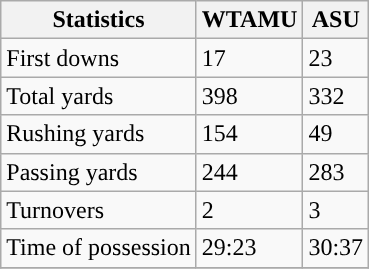<table class="wikitable">
<tr>
<th>Statistics</th>
<th>WTAMU</th>
<th>ASU</th>
</tr>
<tr>
<td>First downs</td>
<td>17</td>
<td>23</td>
</tr>
<tr>
<td>Total yards</td>
<td>398</td>
<td>332</td>
</tr>
<tr>
<td>Rushing yards</td>
<td>154</td>
<td>49</td>
</tr>
<tr>
<td>Passing yards</td>
<td>244</td>
<td>283</td>
</tr>
<tr>
<td>Turnovers</td>
<td>2</td>
<td>3</td>
</tr>
<tr>
<td>Time of possession</td>
<td>29:23</td>
<td>30:37</td>
</tr>
<tr>
</tr>
</table>
